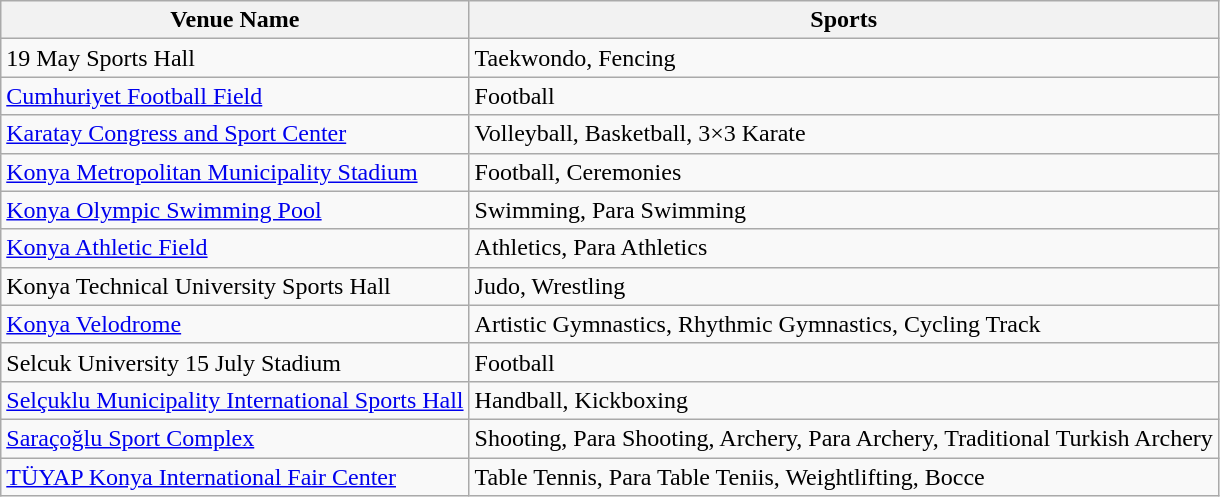<table class="wikitable">
<tr>
<th>Venue Name</th>
<th>Sports</th>
</tr>
<tr>
<td>19 May Sports Hall</td>
<td>Taekwondo, Fencing</td>
</tr>
<tr>
<td><a href='#'>Cumhuriyet Football Field</a></td>
<td>Football</td>
</tr>
<tr>
<td><a href='#'>Karatay Congress and Sport Center</a></td>
<td>Volleyball, Basketball, 3×3 Karate</td>
</tr>
<tr>
<td><a href='#'>Konya Metropolitan Municipality Stadium</a></td>
<td>Football, Ceremonies</td>
</tr>
<tr>
<td><a href='#'>Konya Olympic Swimming Pool</a></td>
<td>Swimming, Para Swimming</td>
</tr>
<tr>
<td><a href='#'>Konya Athletic Field</a></td>
<td>Athletics, Para Athletics</td>
</tr>
<tr>
<td>Konya Technical University Sports Hall</td>
<td>Judo, Wrestling</td>
</tr>
<tr>
<td><a href='#'>Konya Velodrome</a></td>
<td>Artistic Gymnastics, Rhythmic Gymnastics, Cycling Track</td>
</tr>
<tr>
<td>Selcuk University 15 July Stadium</td>
<td>Football</td>
</tr>
<tr>
<td><a href='#'>Selçuklu Municipality International Sports Hall</a></td>
<td>Handball, Kickboxing</td>
</tr>
<tr>
<td><a href='#'>Saraçoğlu Sport Complex</a></td>
<td>Shooting, Para Shooting, Archery, Para Archery, Traditional Turkish Archery</td>
</tr>
<tr>
<td><a href='#'>TÜYAP Konya International Fair Center</a></td>
<td>Table Tennis, Para Table Teniis, Weightlifting, Bocce</td>
</tr>
</table>
